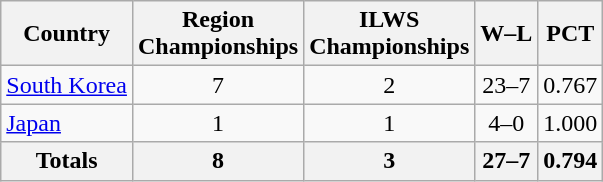<table class="wikitable">
<tr>
<th>Country</th>
<th>Region<br>Championships</th>
<th>ILWS<br>Championships</th>
<th>W–L</th>
<th>PCT</th>
</tr>
<tr>
<td> <a href='#'>South Korea</a></td>
<td align=center>7</td>
<td align=center>2</td>
<td align=center>23–7</td>
<td align=center>0.767</td>
</tr>
<tr>
<td> <a href='#'>Japan</a></td>
<td align=center>1</td>
<td align=center>1</td>
<td align=center>4–0</td>
<td align=center>1.000</td>
</tr>
<tr>
<th>Totals</th>
<th>8</th>
<th>3</th>
<th>27–7</th>
<th>0.794</th>
</tr>
</table>
